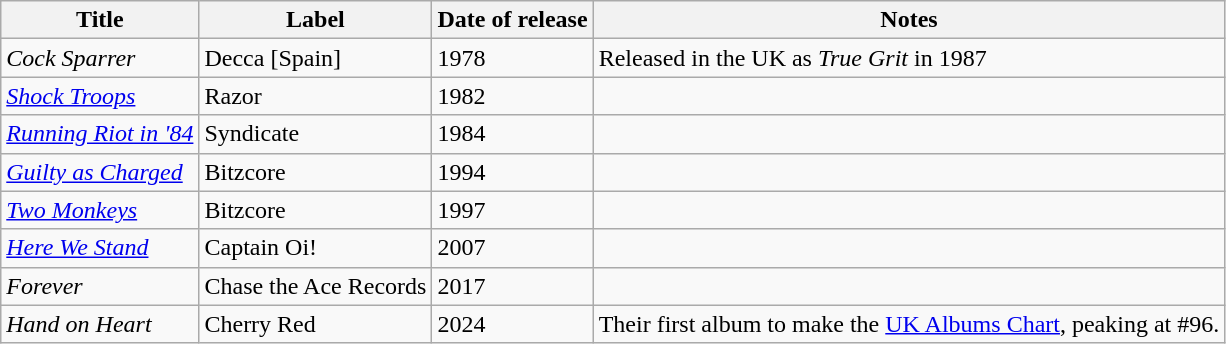<table class="wikitable">
<tr>
<th>Title</th>
<th>Label</th>
<th>Date of release</th>
<th>Notes</th>
</tr>
<tr>
<td><em>Cock Sparrer</em></td>
<td>Decca [Spain]</td>
<td>1978</td>
<td>Released in the UK as <em>True Grit</em> in 1987</td>
</tr>
<tr>
<td><em><a href='#'>Shock Troops</a></em></td>
<td>Razor</td>
<td>1982</td>
<td></td>
</tr>
<tr>
<td><em><a href='#'>Running Riot in '84</a></em></td>
<td>Syndicate</td>
<td>1984</td>
<td></td>
</tr>
<tr>
<td><em><a href='#'>Guilty as Charged</a></em></td>
<td>Bitzcore</td>
<td>1994</td>
<td></td>
</tr>
<tr>
<td><em><a href='#'>Two Monkeys</a></em></td>
<td>Bitzcore</td>
<td>1997</td>
<td></td>
</tr>
<tr>
<td><em><a href='#'>Here We Stand</a></em></td>
<td>Captain Oi!</td>
<td>2007</td>
<td></td>
</tr>
<tr>
<td><em>Forever</em></td>
<td>Chase the Ace Records</td>
<td>2017</td>
<td></td>
</tr>
<tr>
<td><em>Hand on Heart</em></td>
<td>Cherry Red</td>
<td>2024</td>
<td>Their first album to make the <a href='#'>UK Albums Chart</a>, peaking at #96.</td>
</tr>
</table>
